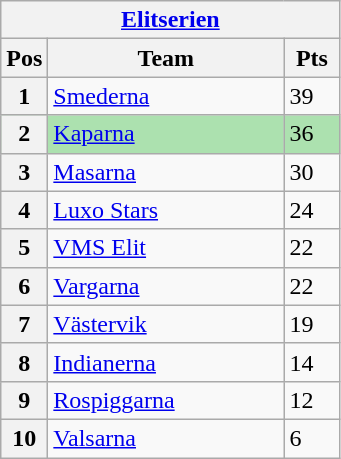<table class="wikitable">
<tr>
<th colspan="3"><a href='#'>Elitserien</a></th>
</tr>
<tr>
<th width=20>Pos</th>
<th width=150>Team</th>
<th width=30>Pts</th>
</tr>
<tr>
<th>1</th>
<td><a href='#'>Smederna</a></td>
<td>39</td>
</tr>
<tr style="background:#ACE1AF;">
<th>2</th>
<td><a href='#'>Kaparna</a></td>
<td>36</td>
</tr>
<tr>
<th>3</th>
<td><a href='#'>Masarna</a></td>
<td>30</td>
</tr>
<tr>
<th>4</th>
<td><a href='#'>Luxo Stars</a></td>
<td>24</td>
</tr>
<tr>
<th>5</th>
<td><a href='#'>VMS Elit</a></td>
<td>22</td>
</tr>
<tr>
<th>6</th>
<td><a href='#'>Vargarna</a></td>
<td>22</td>
</tr>
<tr>
<th>7</th>
<td><a href='#'>Västervik</a></td>
<td>19</td>
</tr>
<tr>
<th>8</th>
<td><a href='#'>Indianerna</a></td>
<td>14</td>
</tr>
<tr>
<th>9</th>
<td><a href='#'>Rospiggarna</a></td>
<td>12</td>
</tr>
<tr>
<th>10</th>
<td><a href='#'>Valsarna</a></td>
<td>6</td>
</tr>
</table>
